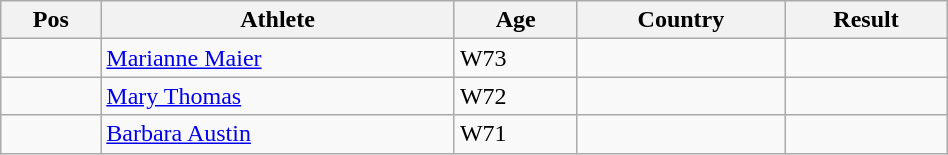<table class="wikitable"  style="text-align:center; width:50%;">
<tr>
<th>Pos</th>
<th>Athlete</th>
<th>Age</th>
<th>Country</th>
<th>Result</th>
</tr>
<tr>
<td align=center></td>
<td align=left><a href='#'>Marianne Maier</a></td>
<td align=left>W73</td>
<td align=left></td>
<td></td>
</tr>
<tr>
<td align=center></td>
<td align=left><a href='#'>Mary Thomas</a></td>
<td align=left>W72</td>
<td align=left></td>
<td></td>
</tr>
<tr>
<td align=center></td>
<td align=left><a href='#'>Barbara Austin</a></td>
<td align=left>W71</td>
<td align=left></td>
<td></td>
</tr>
</table>
